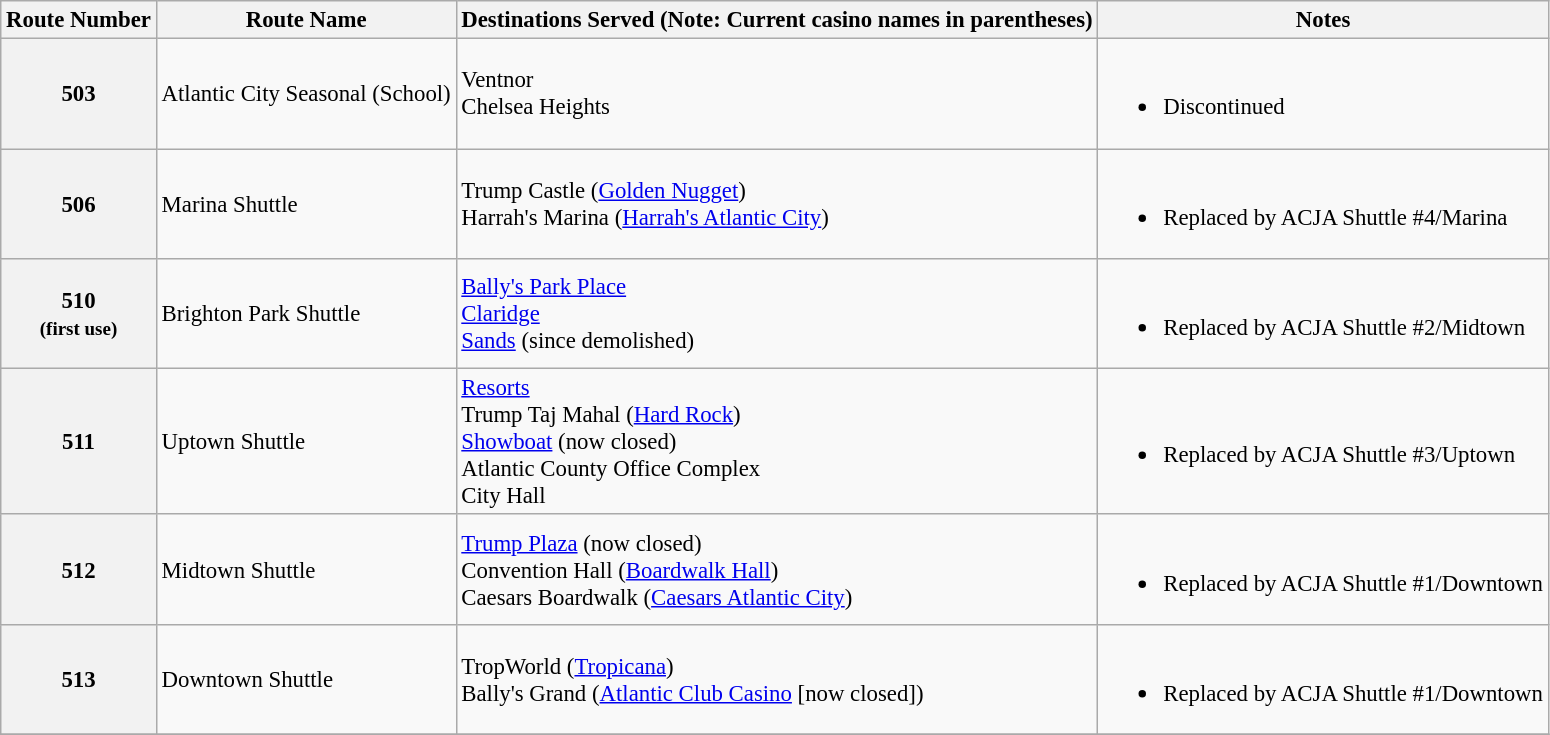<table class="wikitable" style="font-size: 95%;" |>
<tr>
<th>Route Number</th>
<th>Route Name</th>
<th>Destinations Served (Note: Current casino names in parentheses)</th>
<th>Notes</th>
</tr>
<tr>
<th><div>503</div></th>
<td>Atlantic City Seasonal (School)</td>
<td>Ventnor<br>Chelsea Heights</td>
<td><br><ul><li>Discontinued</li></ul></td>
</tr>
<tr>
<th><div>506</div></th>
<td>Marina Shuttle</td>
<td>Trump Castle (<a href='#'>Golden Nugget</a>)<br>Harrah's Marina (<a href='#'>Harrah's Atlantic City</a>)</td>
<td><br><ul><li>Replaced by ACJA Shuttle #4/Marina</li></ul></td>
</tr>
<tr>
<th><div>510</div><small>(first use)</small></th>
<td>Brighton Park Shuttle</td>
<td><a href='#'>Bally's Park Place</a><br><a href='#'>Claridge</a><br><a href='#'>Sands</a> (since demolished)</td>
<td><br><ul><li>Replaced by ACJA Shuttle #2/Midtown</li></ul></td>
</tr>
<tr>
<th><div>511</div></th>
<td>Uptown Shuttle</td>
<td><a href='#'>Resorts</a><br>Trump Taj Mahal (<a href='#'>Hard Rock</a>)<br><a href='#'>Showboat</a> (now closed)<br>Atlantic County Office Complex<br>City Hall</td>
<td><br><ul><li>Replaced by ACJA Shuttle #3/Uptown</li></ul></td>
</tr>
<tr>
<th><div>512</div></th>
<td>Midtown Shuttle</td>
<td><a href='#'>Trump Plaza</a> (now closed)<br>Convention Hall (<a href='#'>Boardwalk Hall</a>)<br>Caesars Boardwalk (<a href='#'>Caesars Atlantic City</a>)</td>
<td><br><ul><li>Replaced by ACJA Shuttle #1/Downtown</li></ul></td>
</tr>
<tr>
<th><div>513</div></th>
<td>Downtown Shuttle</td>
<td>TropWorld (<a href='#'>Tropicana</a>)<br>Bally's Grand (<a href='#'>Atlantic Club Casino</a> [now closed])</td>
<td><br><ul><li>Replaced by ACJA Shuttle #1/Downtown</li></ul></td>
</tr>
<tr>
</tr>
</table>
